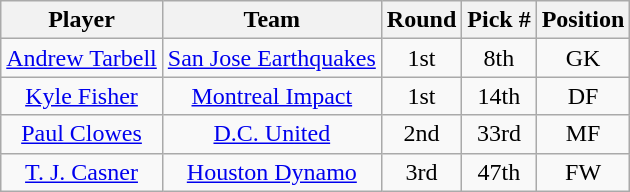<table class="wikitable" style="text-align: center;">
<tr>
<th>Player</th>
<th>Team</th>
<th>Round</th>
<th>Pick #</th>
<th>Position</th>
</tr>
<tr>
<td> <a href='#'>Andrew Tarbell</a></td>
<td><a href='#'>San Jose Earthquakes</a></td>
<td>1st</td>
<td>8th</td>
<td>GK</td>
</tr>
<tr>
<td> <a href='#'>Kyle Fisher</a></td>
<td><a href='#'>Montreal Impact</a></td>
<td>1st</td>
<td>14th</td>
<td>DF</td>
</tr>
<tr>
<td> <a href='#'>Paul Clowes</a></td>
<td><a href='#'>D.C. United</a></td>
<td>2nd</td>
<td>33rd</td>
<td>MF</td>
</tr>
<tr>
<td> <a href='#'>T. J. Casner</a></td>
<td><a href='#'>Houston Dynamo</a></td>
<td>3rd</td>
<td>47th</td>
<td>FW</td>
</tr>
</table>
